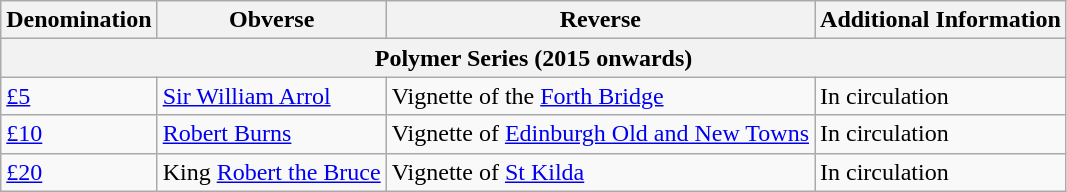<table class="wikitable">
<tr>
<th>Denomination</th>
<th>Obverse</th>
<th>Reverse</th>
<th>Additional Information</th>
</tr>
<tr>
<th colspan="4">Polymer Series (2015 onwards)</th>
</tr>
<tr>
<td><a href='#'>£5</a></td>
<td><a href='#'>Sir William Arrol</a></td>
<td>Vignette of the <a href='#'>Forth Bridge</a></td>
<td>In circulation</td>
</tr>
<tr>
<td><a href='#'>£10</a></td>
<td><a href='#'>Robert Burns</a></td>
<td>Vignette of <a href='#'>Edinburgh Old and New Towns</a></td>
<td>In circulation</td>
</tr>
<tr>
<td><a href='#'>£20</a></td>
<td>King <a href='#'>Robert the Bruce</a></td>
<td>Vignette of <a href='#'>St Kilda</a></td>
<td>In circulation</td>
</tr>
</table>
